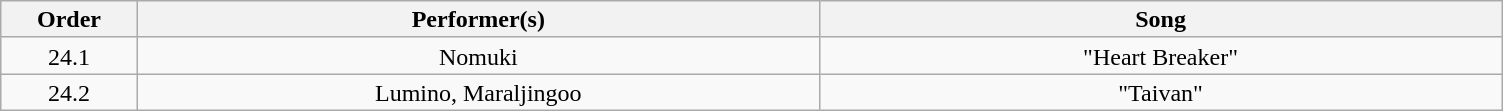<table class="wikitable" style="text-align:center; line-height:17px;">
<tr>
<th width="05%">Order</th>
<th width="25%">Performer(s)</th>
<th width="25%">Song</th>
</tr>
<tr>
<td>24.1</td>
<td>Nomuki</td>
<td>"Heart Breaker"</td>
</tr>
<tr>
<td>24.2</td>
<td>Lumino, Maraljingoo</td>
<td>"Taivan"</td>
</tr>
</table>
